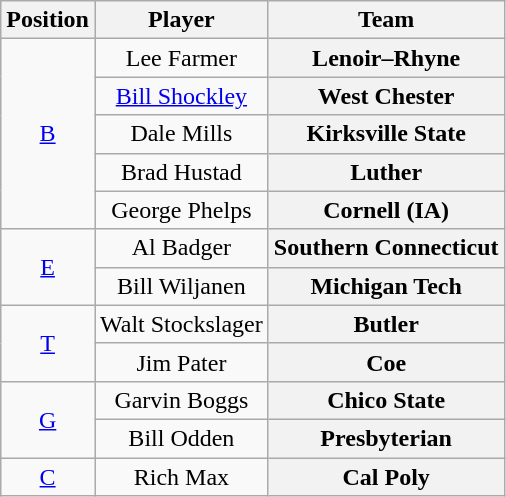<table class="wikitable">
<tr>
<th>Position</th>
<th>Player</th>
<th>Team</th>
</tr>
<tr style="text-align:center;">
<td rowspan="5"><a href='#'>B</a></td>
<td>Lee Farmer</td>
<th Style = >Lenoir–Rhyne</th>
</tr>
<tr style="text-align:center;">
<td><a href='#'>Bill Shockley</a></td>
<th Style = >West Chester</th>
</tr>
<tr style="text-align:center;">
<td>Dale Mills</td>
<th Style = >Kirksville State</th>
</tr>
<tr style="text-align:center;">
<td>Brad Hustad</td>
<th Style = >Luther</th>
</tr>
<tr style="text-align:center;">
<td>George Phelps</td>
<th Style = >Cornell (IA)</th>
</tr>
<tr style="text-align:center;">
<td rowspan="2"><a href='#'>E</a></td>
<td>Al Badger</td>
<th Style = >Southern Connecticut</th>
</tr>
<tr style="text-align:center;">
<td>Bill Wiljanen</td>
<th Style = >Michigan Tech</th>
</tr>
<tr style="text-align:center;">
<td rowspan="2"><a href='#'>T</a></td>
<td>Walt Stockslager</td>
<th Style = >Butler</th>
</tr>
<tr style="text-align:center;">
<td>Jim Pater</td>
<th Style = >Coe</th>
</tr>
<tr style="text-align:center;">
<td rowspan="2"><a href='#'>G</a></td>
<td>Garvin Boggs</td>
<th Style = >Chico State</th>
</tr>
<tr style="text-align:center;">
<td>Bill Odden</td>
<th Style = >Presbyterian</th>
</tr>
<tr style="text-align:center;">
<td><a href='#'>C</a></td>
<td>Rich Max</td>
<th Style = >Cal Poly</th>
</tr>
</table>
